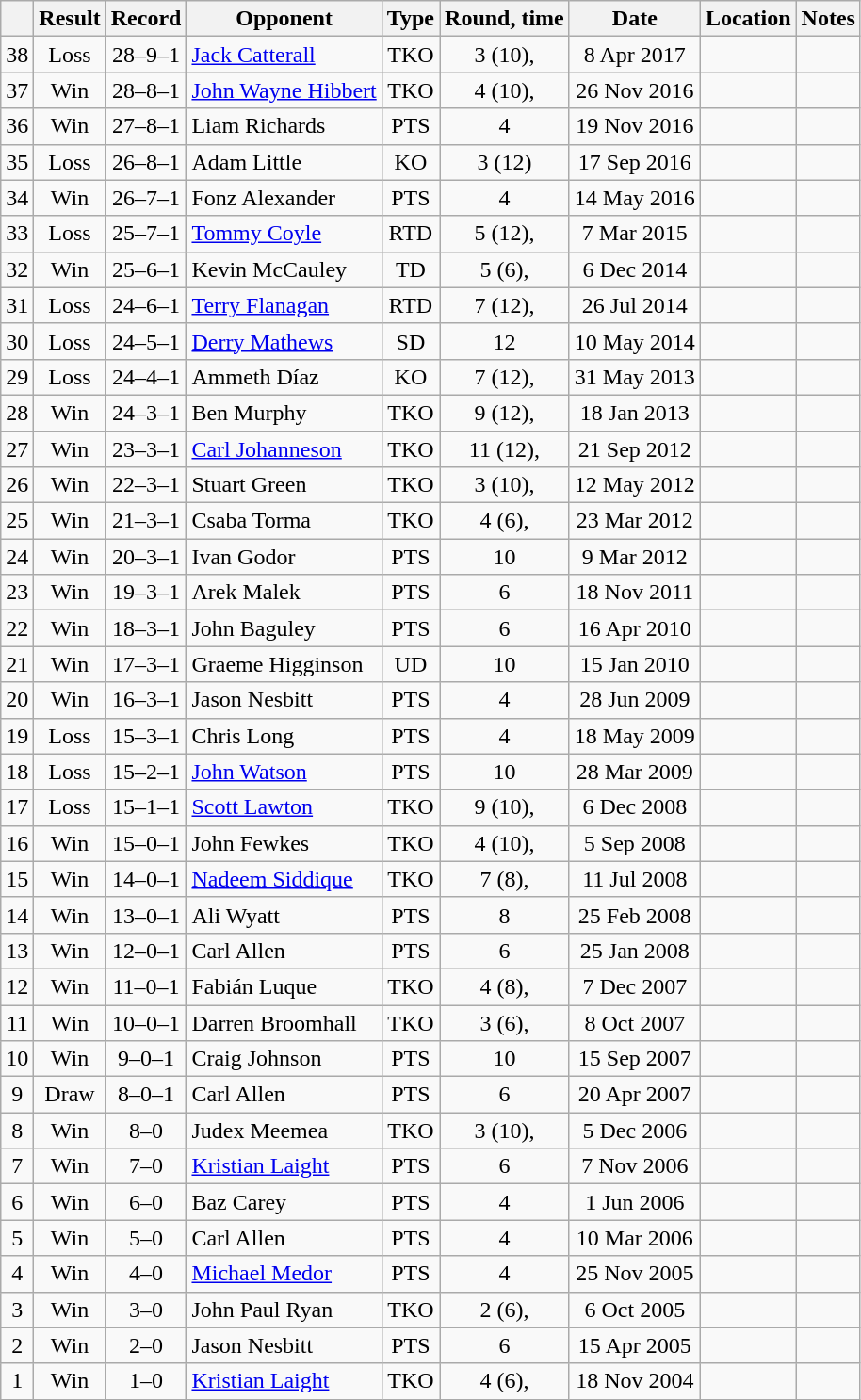<table class="wikitable" style="text-align:center">
<tr>
<th></th>
<th>Result</th>
<th>Record</th>
<th>Opponent</th>
<th>Type</th>
<th>Round, time</th>
<th>Date</th>
<th>Location</th>
<th>Notes</th>
</tr>
<tr>
<td>38</td>
<td>Loss</td>
<td>28–9–1</td>
<td style="text-align:left;"><a href='#'>Jack Catterall</a></td>
<td>TKO</td>
<td>3 (10), </td>
<td>8 Apr 2017</td>
<td style="text-align:left;"></td>
<td style="text-align:left;"></td>
</tr>
<tr>
<td>37</td>
<td>Win</td>
<td>28–8–1</td>
<td style="text-align:left;"><a href='#'>John Wayne Hibbert</a></td>
<td>TKO</td>
<td>4 (10), </td>
<td>26 Nov 2016</td>
<td style="text-align:left;"></td>
<td style="text-align:left;"></td>
</tr>
<tr>
<td>36</td>
<td>Win</td>
<td>27–8–1</td>
<td style="text-align:left;">Liam Richards</td>
<td>PTS</td>
<td>4</td>
<td>19 Nov 2016</td>
<td style="text-align:left;"></td>
<td></td>
</tr>
<tr>
<td>35</td>
<td>Loss</td>
<td>26–8–1</td>
<td style="text-align:left;">Adam Little</td>
<td>KO</td>
<td>3 (12)</td>
<td>17 Sep 2016</td>
<td style="text-align:left;"></td>
<td></td>
</tr>
<tr>
<td>34</td>
<td>Win</td>
<td>26–7–1</td>
<td style="text-align:left;">Fonz Alexander</td>
<td>PTS</td>
<td>4</td>
<td>14 May 2016</td>
<td style="text-align:left;"></td>
<td></td>
</tr>
<tr>
<td>33</td>
<td>Loss</td>
<td>25–7–1</td>
<td style="text-align:left;"><a href='#'>Tommy Coyle</a></td>
<td>RTD</td>
<td>5 (12), </td>
<td>7 Mar 2015</td>
<td style="text-align:left;"></td>
<td></td>
</tr>
<tr>
<td>32</td>
<td>Win</td>
<td>25–6–1</td>
<td style="text-align:left;">Kevin McCauley</td>
<td>TD</td>
<td>5 (6), </td>
<td>6 Dec 2014</td>
<td style="text-align:left;"></td>
<td style="text-align:left;"></td>
</tr>
<tr>
<td>31</td>
<td>Loss</td>
<td>24–6–1</td>
<td style="text-align:left;"><a href='#'>Terry Flanagan</a></td>
<td>RTD</td>
<td>7 (12), </td>
<td>26 Jul 2014</td>
<td style="text-align:left;"></td>
<td style="text-align:left;"></td>
</tr>
<tr>
<td>30</td>
<td>Loss</td>
<td>24–5–1</td>
<td style="text-align:left;"><a href='#'>Derry Mathews</a></td>
<td>SD</td>
<td>12</td>
<td>10 May 2014</td>
<td style="text-align:left;"></td>
<td style="text-align:left;"></td>
</tr>
<tr>
<td>29</td>
<td>Loss</td>
<td>24–4–1</td>
<td style="text-align:left;">Ammeth Díaz</td>
<td>KO</td>
<td>7 (12), </td>
<td>31 May 2013</td>
<td style="text-align:left;"></td>
<td></td>
</tr>
<tr>
<td>28</td>
<td>Win</td>
<td>24–3–1</td>
<td style="text-align:left;">Ben Murphy</td>
<td>TKO</td>
<td>9 (12), </td>
<td>18 Jan 2013</td>
<td style="text-align:left;"></td>
<td style="text-align:left;"></td>
</tr>
<tr>
<td>27</td>
<td>Win</td>
<td>23–3–1</td>
<td style="text-align:left;"><a href='#'>Carl Johanneson</a></td>
<td>TKO</td>
<td>11 (12), </td>
<td>21 Sep 2012</td>
<td style="text-align:left;"></td>
<td style="text-align:left;"></td>
</tr>
<tr>
<td>26</td>
<td>Win</td>
<td>22–3–1</td>
<td style="text-align:left;">Stuart Green</td>
<td>TKO</td>
<td>3 (10), </td>
<td>12 May 2012</td>
<td style="text-align:left;"></td>
<td></td>
</tr>
<tr>
<td>25</td>
<td>Win</td>
<td>21–3–1</td>
<td style="text-align:left;">Csaba Torma</td>
<td>TKO</td>
<td>4 (6), </td>
<td>23 Mar 2012</td>
<td style="text-align:left;"></td>
<td></td>
</tr>
<tr>
<td>24</td>
<td>Win</td>
<td>20–3–1</td>
<td style="text-align:left;">Ivan Godor</td>
<td>PTS</td>
<td>10</td>
<td>9 Mar 2012</td>
<td style="text-align:left;"></td>
<td style="text-align:left;"></td>
</tr>
<tr>
<td>23</td>
<td>Win</td>
<td>19–3–1</td>
<td style="text-align:left;">Arek Malek</td>
<td>PTS</td>
<td>6</td>
<td>18 Nov 2011</td>
<td style="text-align:left;"></td>
<td></td>
</tr>
<tr>
<td>22</td>
<td>Win</td>
<td>18–3–1</td>
<td style="text-align:left;">John Baguley</td>
<td>PTS</td>
<td>6</td>
<td>16 Apr 2010</td>
<td style="text-align:left;"></td>
<td></td>
</tr>
<tr>
<td>21</td>
<td>Win</td>
<td>17–3–1</td>
<td style="text-align:left;">Graeme Higginson</td>
<td>UD</td>
<td>10</td>
<td>15 Jan 2010</td>
<td style="text-align:left;"></td>
<td style="text-align:left;"></td>
</tr>
<tr>
<td>20</td>
<td>Win</td>
<td>16–3–1</td>
<td style="text-align:left;">Jason Nesbitt</td>
<td>PTS</td>
<td>4</td>
<td>28 Jun 2009</td>
<td style="text-align:left;"></td>
<td></td>
</tr>
<tr>
<td>19</td>
<td>Loss</td>
<td>15–3–1</td>
<td style="text-align:left;">Chris Long</td>
<td>PTS</td>
<td>4</td>
<td>18 May 2009</td>
<td style="text-align:left;"></td>
<td></td>
</tr>
<tr>
<td>18</td>
<td>Loss</td>
<td>15–2–1</td>
<td style="text-align:left;"><a href='#'>John Watson</a></td>
<td>PTS</td>
<td>10</td>
<td>28 Mar 2009</td>
<td style="text-align:left;"></td>
<td></td>
</tr>
<tr>
<td>17</td>
<td>Loss</td>
<td>15–1–1</td>
<td style="text-align:left;"><a href='#'>Scott Lawton</a></td>
<td>TKO</td>
<td>9 (10), </td>
<td>6 Dec 2008</td>
<td style="text-align:left;"></td>
<td style="text-align:left;"></td>
</tr>
<tr>
<td>16</td>
<td>Win</td>
<td>15–0–1</td>
<td style="text-align:left;">John Fewkes</td>
<td>TKO</td>
<td>4 (10), </td>
<td>5 Sep 2008</td>
<td style="text-align:left;"></td>
<td style="text-align:left;"></td>
</tr>
<tr>
<td>15</td>
<td>Win</td>
<td>14–0–1</td>
<td style="text-align:left;"><a href='#'>Nadeem Siddique</a></td>
<td>TKO</td>
<td>7 (8), </td>
<td>11 Jul 2008</td>
<td style="text-align:left;"></td>
<td></td>
</tr>
<tr>
<td>14</td>
<td>Win</td>
<td>13–0–1</td>
<td style="text-align:left;">Ali Wyatt</td>
<td>PTS</td>
<td>8</td>
<td>25 Feb 2008</td>
<td style="text-align:left;"></td>
<td></td>
</tr>
<tr>
<td>13</td>
<td>Win</td>
<td>12–0–1</td>
<td style="text-align:left;">Carl Allen</td>
<td>PTS</td>
<td>6</td>
<td>25 Jan 2008</td>
<td style="text-align:left;"></td>
<td></td>
</tr>
<tr>
<td>12</td>
<td>Win</td>
<td>11–0–1</td>
<td style="text-align:left;">Fabián Luque</td>
<td>TKO</td>
<td>4 (8), </td>
<td>7 Dec 2007</td>
<td style="text-align:left;"></td>
<td></td>
</tr>
<tr>
<td>11</td>
<td>Win</td>
<td>10–0–1</td>
<td style="text-align:left;">Darren Broomhall</td>
<td>TKO</td>
<td>3 (6), </td>
<td>8 Oct 2007</td>
<td style="text-align:left;"></td>
<td></td>
</tr>
<tr>
<td>10</td>
<td>Win</td>
<td>9–0–1</td>
<td style="text-align:left;">Craig Johnson</td>
<td>PTS</td>
<td>10</td>
<td>15 Sep 2007</td>
<td style="text-align:left;"></td>
<td style="text-align:left;"></td>
</tr>
<tr>
<td>9</td>
<td>Draw</td>
<td>8–0–1</td>
<td style="text-align:left;">Carl Allen</td>
<td>PTS</td>
<td>6</td>
<td>20 Apr 2007</td>
<td style="text-align:left;"></td>
<td></td>
</tr>
<tr>
<td>8</td>
<td>Win</td>
<td>8–0</td>
<td style="text-align:left;">Judex Meemea</td>
<td>TKO</td>
<td>3 (10), </td>
<td>5 Dec 2006</td>
<td style="text-align:left;"></td>
<td></td>
</tr>
<tr>
<td>7</td>
<td>Win</td>
<td>7–0</td>
<td style="text-align:left;"><a href='#'>Kristian Laight</a></td>
<td>PTS</td>
<td>6</td>
<td>7 Nov 2006</td>
<td style="text-align:left;"></td>
<td></td>
</tr>
<tr>
<td>6</td>
<td>Win</td>
<td>6–0</td>
<td style="text-align:left;">Baz Carey</td>
<td>PTS</td>
<td>4</td>
<td>1 Jun 2006</td>
<td style="text-align:left;"></td>
<td></td>
</tr>
<tr>
<td>5</td>
<td>Win</td>
<td>5–0</td>
<td style="text-align:left;">Carl Allen</td>
<td>PTS</td>
<td>4</td>
<td>10 Mar 2006</td>
<td style="text-align:left;"></td>
<td></td>
</tr>
<tr>
<td>4</td>
<td>Win</td>
<td>4–0</td>
<td style="text-align:left;"><a href='#'>Michael Medor</a></td>
<td>PTS</td>
<td>4</td>
<td>25 Nov 2005</td>
<td style="text-align:left;"></td>
<td></td>
</tr>
<tr>
<td>3</td>
<td>Win</td>
<td>3–0</td>
<td style="text-align:left;">John Paul Ryan</td>
<td>TKO</td>
<td>2 (6), </td>
<td>6 Oct 2005</td>
<td style="text-align:left;"></td>
<td></td>
</tr>
<tr>
<td>2</td>
<td>Win</td>
<td>2–0</td>
<td style="text-align:left;">Jason Nesbitt</td>
<td>PTS</td>
<td>6</td>
<td>15 Apr 2005</td>
<td style="text-align:left;"></td>
<td></td>
</tr>
<tr>
<td>1</td>
<td>Win</td>
<td>1–0</td>
<td style="text-align:left;"><a href='#'>Kristian Laight</a></td>
<td>TKO</td>
<td>4 (6), </td>
<td>18 Nov 2004</td>
<td style="text-align:left;"></td>
<td></td>
</tr>
</table>
